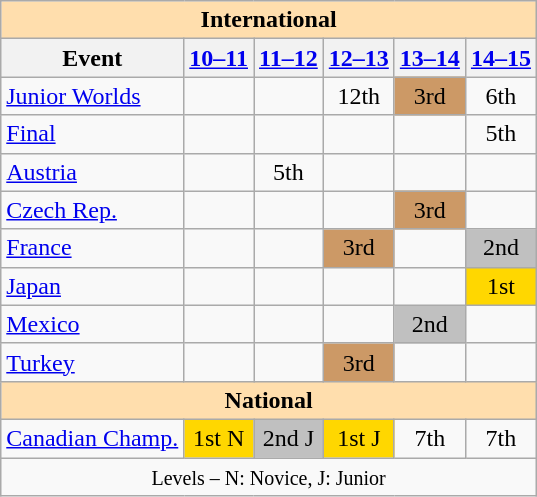<table class="wikitable" style="text-align:center">
<tr>
<th style="background-color: #ffdead; " colspan=6 align=center>International</th>
</tr>
<tr>
<th>Event</th>
<th><a href='#'>10–11</a></th>
<th><a href='#'>11–12</a></th>
<th><a href='#'>12–13</a></th>
<th><a href='#'>13–14</a></th>
<th><a href='#'>14–15</a></th>
</tr>
<tr>
<td align=left><a href='#'>Junior Worlds</a></td>
<td></td>
<td></td>
<td>12th</td>
<td bgcolor=cc9966>3rd</td>
<td>6th</td>
</tr>
<tr>
<td align=left> <a href='#'>Final</a></td>
<td></td>
<td></td>
<td></td>
<td></td>
<td>5th</td>
</tr>
<tr>
<td align=left> <a href='#'>Austria</a></td>
<td></td>
<td>5th</td>
<td></td>
<td></td>
<td></td>
</tr>
<tr>
<td align=left> <a href='#'>Czech Rep.</a></td>
<td></td>
<td></td>
<td></td>
<td bgcolor=cc9966>3rd</td>
<td></td>
</tr>
<tr>
<td align=left> <a href='#'>France</a></td>
<td></td>
<td></td>
<td bgcolor=cc9966>3rd</td>
<td></td>
<td bgcolor=silver>2nd</td>
</tr>
<tr>
<td align=left> <a href='#'>Japan</a></td>
<td></td>
<td></td>
<td></td>
<td></td>
<td bgcolor=gold>1st</td>
</tr>
<tr>
<td align=left> <a href='#'>Mexico</a></td>
<td></td>
<td></td>
<td></td>
<td bgcolor=silver>2nd</td>
<td></td>
</tr>
<tr>
<td align=left> <a href='#'>Turkey</a></td>
<td></td>
<td></td>
<td bgcolor=cc9966>3rd</td>
<td></td>
<td></td>
</tr>
<tr>
<th style="background-color: #ffdead; " colspan=6 align=center>National</th>
</tr>
<tr>
<td align=left><a href='#'>Canadian Champ.</a></td>
<td bgcolor=gold>1st N</td>
<td bgcolor=silver>2nd J</td>
<td bgcolor=gold>1st J</td>
<td>7th</td>
<td>7th</td>
</tr>
<tr>
<td colspan=6 align=center><small> Levels – N: Novice, J: Junior </small></td>
</tr>
</table>
